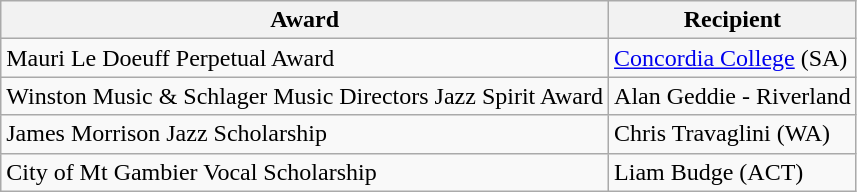<table class="wikitable">
<tr>
<th>Award</th>
<th>Recipient</th>
</tr>
<tr>
<td>Mauri Le Doeuff Perpetual Award</td>
<td><a href='#'>Concordia College</a> (SA)</td>
</tr>
<tr>
<td>Winston Music & Schlager Music Directors Jazz Spirit Award</td>
<td>Alan Geddie - Riverland</td>
</tr>
<tr>
<td>James Morrison Jazz Scholarship</td>
<td>Chris Travaglini (WA)</td>
</tr>
<tr>
<td>City of Mt Gambier Vocal Scholarship</td>
<td>Liam Budge (ACT)</td>
</tr>
</table>
